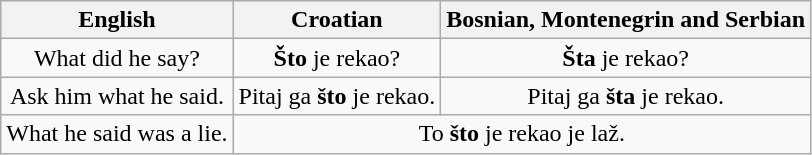<table class="wikitable" style="text-align: center;">
<tr>
<th>English</th>
<th>Croatian</th>
<th>Bosnian, Montenegrin and Serbian</th>
</tr>
<tr>
<td>What did he say?</td>
<td><strong>Što</strong> je rekao?</td>
<td><strong>Šta</strong> je rekao?</td>
</tr>
<tr>
<td>Ask him what he said.</td>
<td>Pitaj ga <strong>što</strong> je rekao.</td>
<td>Pitaj ga <strong>šta</strong> je rekao.</td>
</tr>
<tr>
<td>What he said was a lie.</td>
<td colspan="2">To <strong>što</strong> je rekao je laž.</td>
</tr>
</table>
